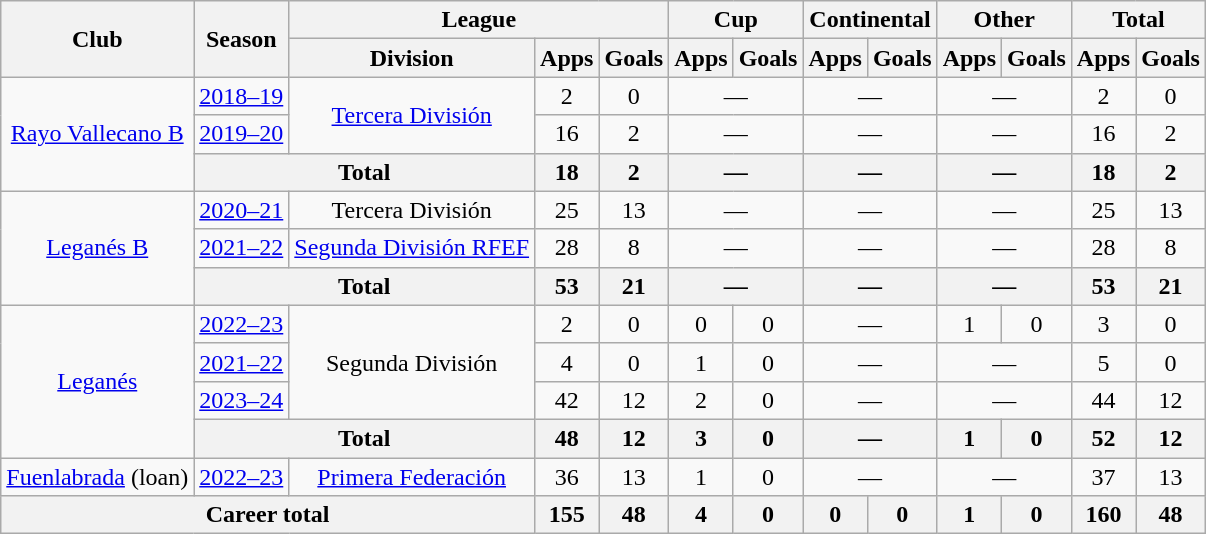<table class="wikitable" style="text-align:center">
<tr>
<th rowspan="2">Club</th>
<th rowspan="2">Season</th>
<th colspan="3">League</th>
<th colspan="2">Cup</th>
<th colspan="2">Continental</th>
<th colspan="2">Other</th>
<th colspan="2">Total</th>
</tr>
<tr>
<th>Division</th>
<th>Apps</th>
<th>Goals</th>
<th>Apps</th>
<th>Goals</th>
<th>Apps</th>
<th>Goals</th>
<th>Apps</th>
<th>Goals</th>
<th>Apps</th>
<th>Goals</th>
</tr>
<tr>
<td rowspan="3"><a href='#'>Rayo Vallecano B</a></td>
<td><a href='#'>2018–19</a></td>
<td rowspan="2"><a href='#'>Tercera División</a></td>
<td>2</td>
<td>0</td>
<td colspan="2">—</td>
<td colspan="2">—</td>
<td colspan="2">—</td>
<td>2</td>
<td>0</td>
</tr>
<tr>
<td><a href='#'>2019–20</a></td>
<td>16</td>
<td>2</td>
<td colspan="2">—</td>
<td colspan="2">—</td>
<td colspan="2">—</td>
<td>16</td>
<td>2</td>
</tr>
<tr>
<th colspan="2">Total</th>
<th>18</th>
<th>2</th>
<th colspan="2">—</th>
<th colspan="2">—</th>
<th colspan="2">—</th>
<th>18</th>
<th>2</th>
</tr>
<tr>
<td rowspan="3"><a href='#'>Leganés B</a></td>
<td><a href='#'>2020–21</a></td>
<td>Tercera División</td>
<td>25</td>
<td>13</td>
<td colspan="2">—</td>
<td colspan="2">—</td>
<td colspan="2">—</td>
<td>25</td>
<td>13</td>
</tr>
<tr>
<td><a href='#'>2021–22</a></td>
<td><a href='#'>Segunda División RFEF</a></td>
<td>28</td>
<td>8</td>
<td colspan="2">—</td>
<td colspan="2">—</td>
<td colspan="2">—</td>
<td>28</td>
<td>8</td>
</tr>
<tr>
<th colspan="2">Total</th>
<th>53</th>
<th>21</th>
<th colspan="2">—</th>
<th colspan="2">—</th>
<th colspan="2">—</th>
<th>53</th>
<th>21</th>
</tr>
<tr>
<td rowspan="4"><a href='#'>Leganés</a></td>
<td><a href='#'>2022–23</a></td>
<td rowspan="3">Segunda División</td>
<td>2</td>
<td>0</td>
<td>0</td>
<td>0</td>
<td colspan="2">—</td>
<td>1</td>
<td>0</td>
<td>3</td>
<td>0</td>
</tr>
<tr>
<td><a href='#'>2021–22</a></td>
<td>4</td>
<td>0</td>
<td>1</td>
<td>0</td>
<td colspan="2">—</td>
<td colspan="2">—</td>
<td>5</td>
<td>0</td>
</tr>
<tr>
<td><a href='#'>2023–24</a></td>
<td>42</td>
<td>12</td>
<td>2</td>
<td>0</td>
<td colspan="2">—</td>
<td colspan="2">—</td>
<td>44</td>
<td>12</td>
</tr>
<tr>
<th colspan="2">Total</th>
<th>48</th>
<th>12</th>
<th>3</th>
<th>0</th>
<th colspan="2">—</th>
<th>1</th>
<th>0</th>
<th>52</th>
<th>12</th>
</tr>
<tr>
<td><a href='#'>Fuenlabrada</a> (loan)</td>
<td><a href='#'>2022–23</a></td>
<td><a href='#'>Primera Federación</a></td>
<td>36</td>
<td>13</td>
<td>1</td>
<td>0</td>
<td colspan="2">—</td>
<td colspan="2">—</td>
<td>37</td>
<td>13</td>
</tr>
<tr>
<th colspan="3">Career total</th>
<th>155</th>
<th>48</th>
<th>4</th>
<th>0</th>
<th>0</th>
<th>0</th>
<th>1</th>
<th>0</th>
<th>160</th>
<th>48</th>
</tr>
</table>
